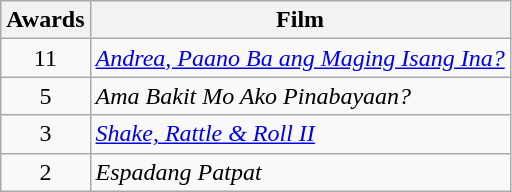<table class="wikitable" style="text-align:center">
<tr>
<th scope="col">Awards</th>
<th scope="col">Film</th>
</tr>
<tr>
<td>11</td>
<td align=left><em><a href='#'>Andrea, Paano Ba ang Maging Isang Ina?</a></em></td>
</tr>
<tr>
<td>5</td>
<td align=left><em>Ama Bakit Mo Ako Pinabayaan?</em></td>
</tr>
<tr>
<td>3</td>
<td align=left><em><a href='#'>Shake, Rattle & Roll II</a></em></td>
</tr>
<tr>
<td>2</td>
<td align=left><em>Espadang Patpat</em></td>
</tr>
</table>
